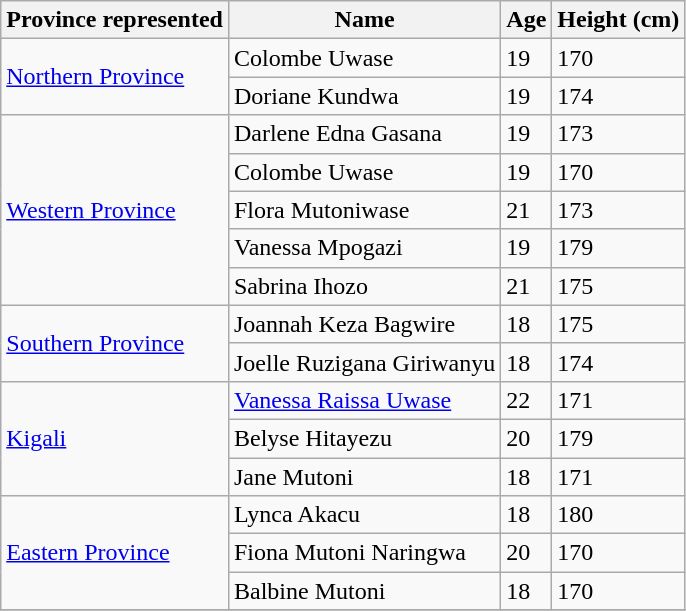<table class="wikitable">
<tr>
<th scope=col>Province represented</th>
<th scope=col>Name</th>
<th scope=col>Age</th>
<th scope=col>Height (cm)</th>
</tr>
<tr>
<td rowspan="2"><a href='#'>Northern Province</a></td>
<td>Colombe Uwase</td>
<td>19</td>
<td>170</td>
</tr>
<tr>
<td>Doriane Kundwa</td>
<td>19</td>
<td>174</td>
</tr>
<tr>
<td rowspan="5"><a href='#'>Western Province</a></td>
<td>Darlene Edna Gasana</td>
<td>19</td>
<td>173</td>
</tr>
<tr>
<td>Colombe Uwase</td>
<td>19</td>
<td>170</td>
</tr>
<tr>
<td>Flora Mutoniwase</td>
<td>21</td>
<td>173</td>
</tr>
<tr>
<td>Vanessa Mpogazi</td>
<td>19</td>
<td>179</td>
</tr>
<tr>
<td>Sabrina Ihozo</td>
<td>21</td>
<td>175</td>
</tr>
<tr>
<td rowspan="2"><a href='#'>Southern Province</a></td>
<td>Joannah Keza Bagwire</td>
<td>18</td>
<td>175</td>
</tr>
<tr>
<td>Joelle Ruzigana Giriwanyu</td>
<td>18</td>
<td>174</td>
</tr>
<tr>
<td rowspan="3"><a href='#'>Kigali</a></td>
<td><a href='#'>Vanessa Raissa Uwase</a></td>
<td>22</td>
<td>171</td>
</tr>
<tr>
<td>Belyse Hitayezu</td>
<td>20</td>
<td>179</td>
</tr>
<tr>
<td>Jane Mutoni</td>
<td>18</td>
<td>171</td>
</tr>
<tr>
<td rowspan="3"><a href='#'>Eastern Province</a></td>
<td>Lynca Akacu</td>
<td>18</td>
<td>180</td>
</tr>
<tr>
<td>Fiona Mutoni Naringwa</td>
<td>20</td>
<td>170</td>
</tr>
<tr>
<td>Balbine Mutoni</td>
<td>18</td>
<td>170</td>
</tr>
<tr>
</tr>
</table>
